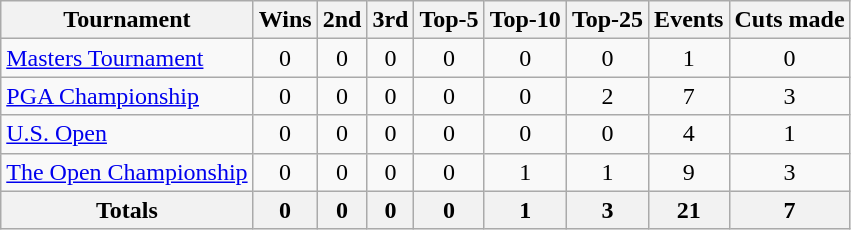<table class=wikitable style=text-align:center>
<tr>
<th>Tournament</th>
<th>Wins</th>
<th>2nd</th>
<th>3rd</th>
<th>Top-5</th>
<th>Top-10</th>
<th>Top-25</th>
<th>Events</th>
<th>Cuts made</th>
</tr>
<tr>
<td align=left><a href='#'>Masters Tournament</a></td>
<td>0</td>
<td>0</td>
<td>0</td>
<td>0</td>
<td>0</td>
<td>0</td>
<td>1</td>
<td>0</td>
</tr>
<tr>
<td align=left><a href='#'>PGA Championship</a></td>
<td>0</td>
<td>0</td>
<td>0</td>
<td>0</td>
<td>0</td>
<td>2</td>
<td>7</td>
<td>3</td>
</tr>
<tr>
<td align=left><a href='#'>U.S. Open</a></td>
<td>0</td>
<td>0</td>
<td>0</td>
<td>0</td>
<td>0</td>
<td>0</td>
<td>4</td>
<td>1</td>
</tr>
<tr>
<td align=left><a href='#'>The Open Championship</a></td>
<td>0</td>
<td>0</td>
<td>0</td>
<td>0</td>
<td>1</td>
<td>1</td>
<td>9</td>
<td>3</td>
</tr>
<tr>
<th>Totals</th>
<th>0</th>
<th>0</th>
<th>0</th>
<th>0</th>
<th>1</th>
<th>3</th>
<th>21</th>
<th>7</th>
</tr>
</table>
